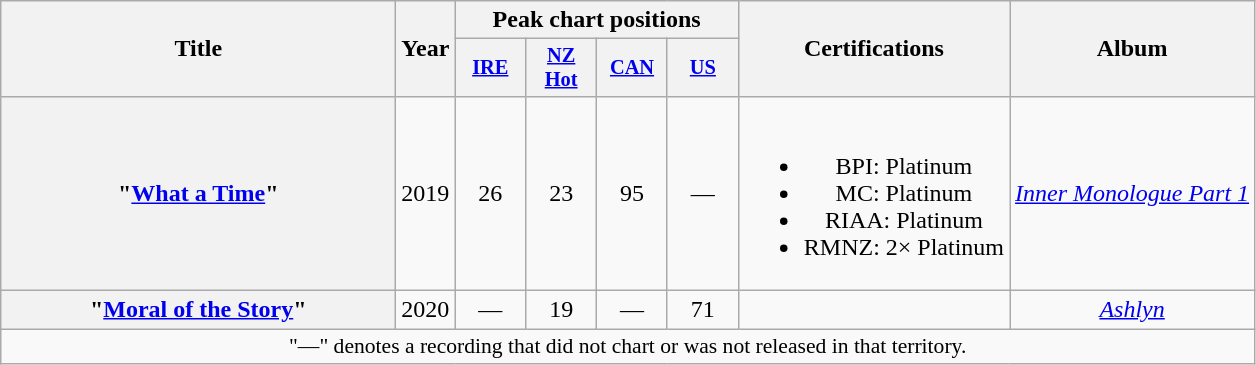<table class="wikitable plainrowheaders" style="text-align:center;">
<tr>
<th scope="col" rowspan="2" style="width:16em;">Title</th>
<th scope="col" rowspan="2" style="width:1em;">Year</th>
<th scope="col" colspan="4">Peak chart positions</th>
<th scope="col" rowspan="2">Certifications</th>
<th scope="col" rowspan="2">Album</th>
</tr>
<tr>
<th scope="col" style="width:3em;font-size:85%;"><a href='#'>IRE</a><br></th>
<th scope="col" style="width:3em;font-size:85%;"><a href='#'>NZ<br>Hot</a><br></th>
<th scope="col" style="width:3em;font-size:85%;"><a href='#'>CAN</a><br></th>
<th scope="col" style="width:3em;font-size:85%;"><a href='#'>US</a><br></th>
</tr>
<tr>
<th scope="row">"<a href='#'>What a Time</a>"<br></th>
<td>2019</td>
<td>26</td>
<td>23</td>
<td>95</td>
<td>—</td>
<td><br><ul><li>BPI: Platinum</li><li>MC: Platinum</li><li>RIAA: Platinum</li><li>RMNZ: 2× Platinum</li></ul></td>
<td><em><a href='#'>Inner Monologue Part 1</a></em></td>
</tr>
<tr>
<th scope="row">"<a href='#'>Moral of the Story</a>"<br></th>
<td>2020</td>
<td>—</td>
<td>19</td>
<td>—</td>
<td>71</td>
<td></td>
<td><em><a href='#'>Ashlyn</a></em></td>
</tr>
<tr>
<td colspan="8" style="font-size:90%">"—" denotes a recording that did not chart or was not released in that territory.</td>
</tr>
</table>
